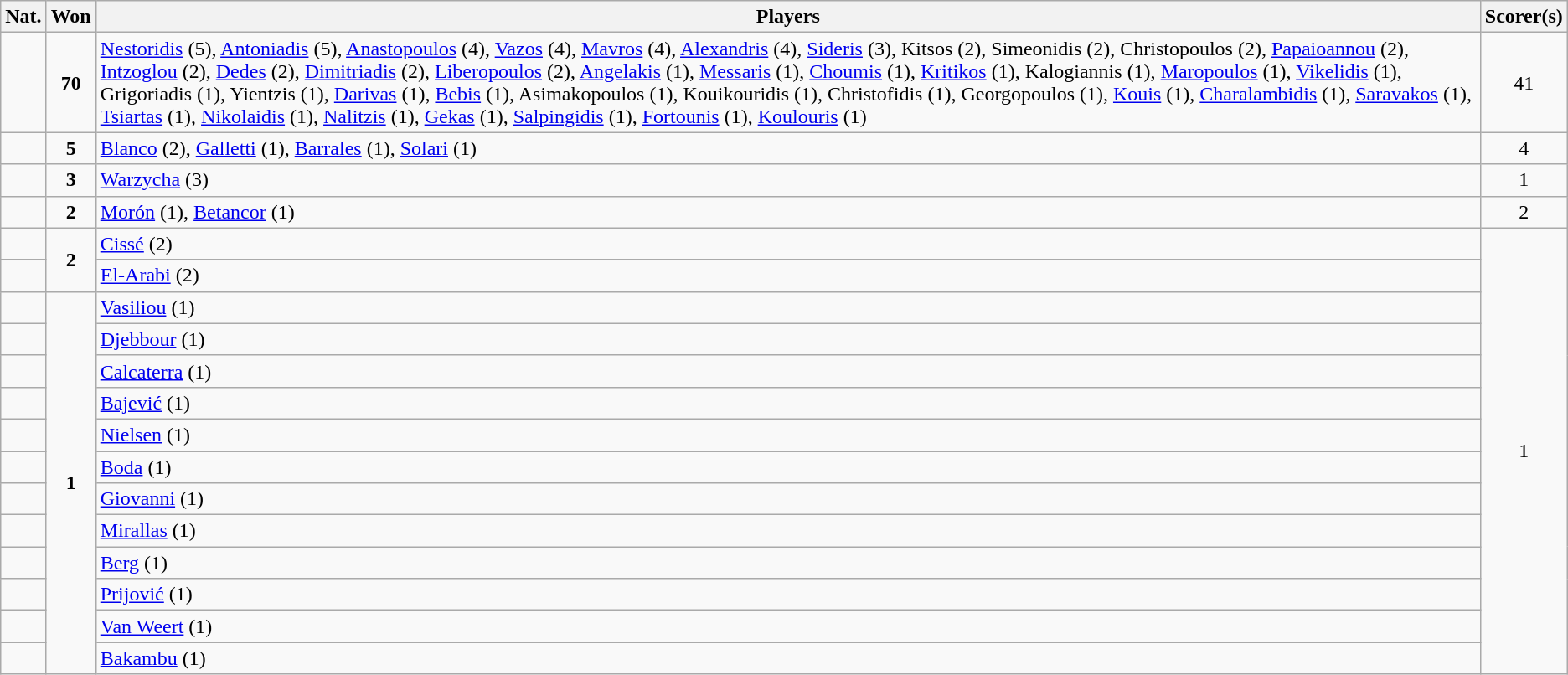<table class="wikitable" style="text-align:left">
<tr>
<th>Nat.</th>
<th>Won</th>
<th>Players</th>
<th>Scorer(s)</th>
</tr>
<tr>
<td></td>
<td align=center><strong>70</strong></td>
<td><a href='#'>Nestoridis</a> (5), <a href='#'>Antoniadis</a> (5), <a href='#'>Anastopoulos</a> (4), <a href='#'>Vazos</a> (4), <a href='#'>Mavros</a> (4), <a href='#'>Alexandris</a> (4), <a href='#'>Sideris</a> (3), Kitsos (2), Simeonidis (2), Christopoulos (2), <a href='#'>Papaioannou</a> (2), <a href='#'>Intzoglou</a> (2), <a href='#'>Dedes</a> (2), <a href='#'>Dimitriadis</a> (2), <a href='#'>Liberopoulos</a> (2), <a href='#'>Angelakis</a> (1), <a href='#'>Messaris</a> (1), <a href='#'>Choumis</a> (1), <a href='#'>Kritikos</a> (1), Kalogiannis (1), <a href='#'>Maropoulos</a> (1), <a href='#'>Vikelidis</a> (1), Grigoriadis (1), Yientzis (1), <a href='#'>Darivas</a> (1), <a href='#'>Bebis</a> (1), Asimakopoulos (1), Kouikouridis (1), Christofidis (1), Georgopoulos (1), <a href='#'>Kouis</a> (1), <a href='#'>Charalambidis</a> (1), <a href='#'>Saravakos</a> (1), <a href='#'>Tsiartas</a> (1), <a href='#'>Nikolaidis</a> (1), <a href='#'>Nalitzis</a> (1), <a href='#'>Gekas</a> (1), <a href='#'>Salpingidis</a> (1), <a href='#'>Fortounis</a> (1), <a href='#'>Koulouris</a> (1)</td>
<td align=center>41</td>
</tr>
<tr>
<td></td>
<td align=center><strong>5</strong></td>
<td><a href='#'>Blanco</a> (2), <a href='#'>Galletti</a> (1), <a href='#'>Barrales</a> (1), <a href='#'>Solari</a> (1)</td>
<td align=center>4</td>
</tr>
<tr>
<td></td>
<td align=center><strong>3</strong></td>
<td><a href='#'>Warzycha</a> (3)</td>
<td align="center">1</td>
</tr>
<tr>
<td></td>
<td align="center"><strong>2</strong></td>
<td><a href='#'>Morón</a> (1), <a href='#'>Betancor</a> (1)</td>
<td align="center">2</td>
</tr>
<tr>
<td></td>
<td rowspan="2" align="center"><strong>2</strong></td>
<td><a href='#'>Cissé</a> (2)</td>
<td rowspan="14" align="center">1</td>
</tr>
<tr>
<td></td>
<td><a href='#'>El-Arabi</a> (2)</td>
</tr>
<tr>
<td></td>
<td rowspan="12" align="center"><strong>1</strong></td>
<td><a href='#'>Vasiliou</a> (1)</td>
</tr>
<tr>
<td></td>
<td><a href='#'>Djebbour</a> (1)</td>
</tr>
<tr>
<td></td>
<td><a href='#'>Calcaterra</a> (1)</td>
</tr>
<tr>
<td></td>
<td><a href='#'>Bajević</a> (1)</td>
</tr>
<tr>
<td></td>
<td><a href='#'>Nielsen</a> (1)</td>
</tr>
<tr>
<td></td>
<td><a href='#'>Boda</a> (1)</td>
</tr>
<tr>
<td></td>
<td><a href='#'>Giovanni</a> (1)</td>
</tr>
<tr>
<td></td>
<td><a href='#'>Mirallas</a> (1)</td>
</tr>
<tr>
<td></td>
<td><a href='#'>Berg</a> (1)</td>
</tr>
<tr>
<td></td>
<td><a href='#'>Prijović</a> (1)</td>
</tr>
<tr>
<td></td>
<td><a href='#'>Van Weert</a> (1)</td>
</tr>
<tr>
<td></td>
<td><a href='#'>Bakambu</a> (1)</td>
</tr>
</table>
